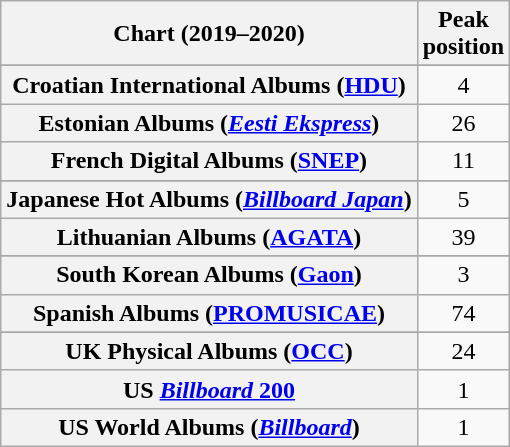<table class="wikitable sortable plainrowheaders" style="text-align:center;">
<tr>
<th>Chart (2019–2020)</th>
<th>Peak<br>position</th>
</tr>
<tr>
</tr>
<tr>
</tr>
<tr>
<th scope="row">Croatian International Albums (<a href='#'>HDU</a>)</th>
<td>4</td>
</tr>
<tr>
<th scope="row">Estonian Albums (<em><a href='#'>Eesti Ekspress</a></em>)</th>
<td>26</td>
</tr>
<tr>
<th scope="row">French Digital Albums (<a href='#'>SNEP</a>)</th>
<td>11</td>
</tr>
<tr>
</tr>
<tr>
</tr>
<tr>
<th scope="row">Japanese Hot Albums (<em><a href='#'>Billboard Japan</a></em>)</th>
<td>5</td>
</tr>
<tr>
<th scope="row">Lithuanian Albums (<a href='#'>AGATA</a>)</th>
<td>39</td>
</tr>
<tr>
</tr>
<tr>
</tr>
<tr>
<th scope="row">South Korean Albums (<a href='#'>Gaon</a>)</th>
<td>3</td>
</tr>
<tr>
<th scope="row">Spanish Albums (<a href='#'>PROMUSICAE</a>)</th>
<td>74</td>
</tr>
<tr>
</tr>
<tr>
</tr>
<tr>
<th scope="row">UK Physical Albums (<a href='#'>OCC</a>)</th>
<td>24</td>
</tr>
<tr>
<th scope="row">US <a href='#'><em>Billboard</em> 200</a></th>
<td>1</td>
</tr>
<tr>
<th scope="row">US World Albums (<em><a href='#'>Billboard</a></em>)</th>
<td>1</td>
</tr>
</table>
